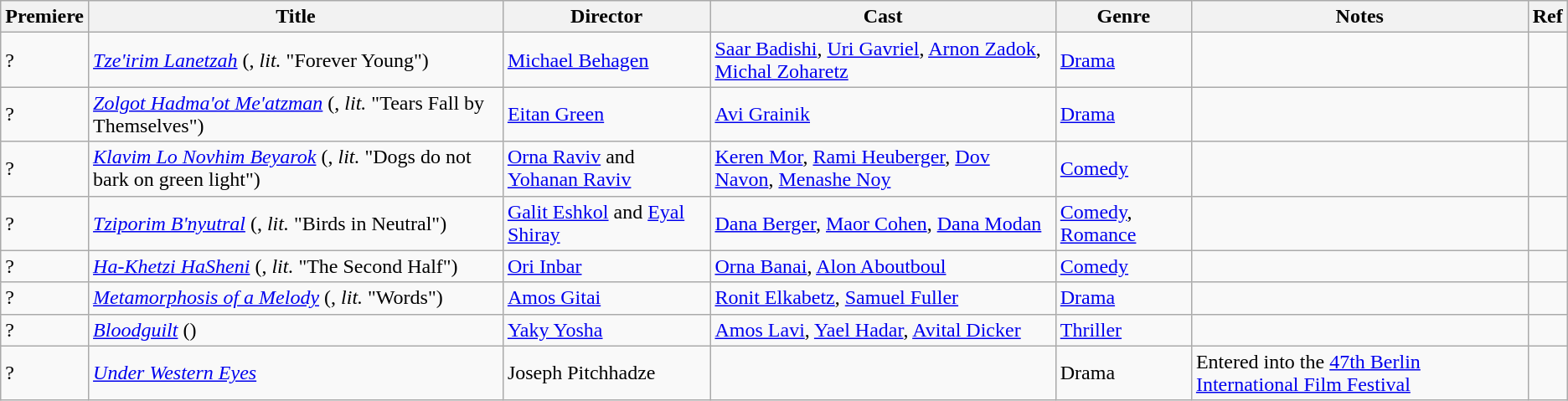<table class="wikitable">
<tr>
<th>Premiere</th>
<th>Title</th>
<th>Director</th>
<th>Cast</th>
<th>Genre</th>
<th>Notes</th>
<th>Ref</th>
</tr>
<tr>
<td>?</td>
<td><em><a href='#'>Tze'irim Lanetzah</a></em> (, <em>lit.</em> "Forever Young")</td>
<td><a href='#'>Michael Behagen</a></td>
<td><a href='#'>Saar Badishi</a>, <a href='#'>Uri Gavriel</a>, <a href='#'>Arnon Zadok</a>, <a href='#'>Michal Zoharetz</a></td>
<td><a href='#'>Drama</a></td>
<td></td>
<td></td>
</tr>
<tr>
<td>?</td>
<td><em><a href='#'>Zolgot Hadma'ot Me'atzman</a></em> (, <em>lit.</em> "Tears Fall by Themselves")</td>
<td><a href='#'>Eitan Green</a></td>
<td><a href='#'>Avi Grainik</a></td>
<td><a href='#'>Drama</a></td>
<td></td>
<td></td>
</tr>
<tr>
<td>?</td>
<td><em><a href='#'>Klavim Lo Novhim Beyarok</a></em> (, <em>lit.</em> "Dogs do not bark on green light")</td>
<td><a href='#'>Orna Raviv</a> and <a href='#'>Yohanan Raviv</a></td>
<td><a href='#'>Keren Mor</a>, <a href='#'>Rami Heuberger</a>, <a href='#'>Dov Navon</a>, <a href='#'>Menashe Noy</a></td>
<td><a href='#'>Comedy</a></td>
<td></td>
<td></td>
</tr>
<tr>
<td>?</td>
<td><em><a href='#'>Tziporim B'nyutral</a></em> (, <em>lit.</em> "Birds in Neutral")</td>
<td><a href='#'>Galit Eshkol</a> and <a href='#'>Eyal Shiray</a></td>
<td><a href='#'>Dana Berger</a>, <a href='#'>Maor Cohen</a>, <a href='#'>Dana Modan</a></td>
<td><a href='#'>Comedy</a>, <a href='#'>Romance</a></td>
<td></td>
<td></td>
</tr>
<tr>
<td>?</td>
<td><em><a href='#'>Ha-Khetzi HaSheni</a></em> (, <em>lit.</em> "The Second Half")</td>
<td><a href='#'>Ori Inbar</a></td>
<td><a href='#'>Orna Banai</a>, <a href='#'>Alon Aboutboul</a></td>
<td><a href='#'>Comedy</a></td>
<td></td>
<td></td>
</tr>
<tr>
<td>?</td>
<td><em><a href='#'>Metamorphosis of a Melody</a></em> (, <em>lit.</em> "Words")</td>
<td><a href='#'>Amos Gitai</a></td>
<td><a href='#'>Ronit Elkabetz</a>, <a href='#'>Samuel Fuller</a></td>
<td><a href='#'>Drama</a></td>
<td></td>
<td></td>
</tr>
<tr>
<td>?</td>
<td><em><a href='#'>Bloodguilt</a></em> ()</td>
<td><a href='#'>Yaky Yosha</a></td>
<td><a href='#'>Amos Lavi</a>, <a href='#'>Yael Hadar</a>, <a href='#'>Avital Dicker</a></td>
<td><a href='#'>Thriller</a></td>
<td></td>
<td></td>
</tr>
<tr>
<td>?</td>
<td><em><a href='#'>Under Western Eyes</a></em></td>
<td>Joseph Pitchhadze</td>
<td></td>
<td>Drama</td>
<td>Entered into the <a href='#'>47th Berlin International Film Festival</a></td>
<td></td>
</tr>
</table>
